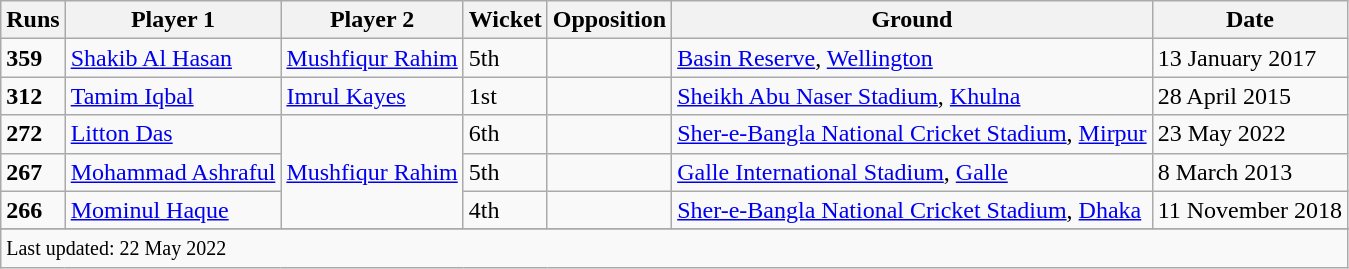<table class="wikitable plainrowheaders sortable">
<tr>
<th>Runs</th>
<th>Player 1</th>
<th>Player 2</th>
<th>Wicket</th>
<th>Opposition</th>
<th>Ground</th>
<th scope="col">Date</th>
</tr>
<tr>
<td><strong>359</strong></td>
<td><a href='#'>Shakib Al Hasan</a></td>
<td><a href='#'>Mushfiqur Rahim</a></td>
<td>5th</td>
<td></td>
<td><a href='#'>Basin Reserve</a>, <a href='#'>Wellington</a></td>
<td>13 January 2017</td>
</tr>
<tr>
<td><strong>312</strong></td>
<td><a href='#'>Tamim Iqbal</a></td>
<td><a href='#'>Imrul Kayes</a></td>
<td>1st</td>
<td></td>
<td><a href='#'>Sheikh Abu Naser Stadium</a>, <a href='#'>Khulna</a></td>
<td>28 April 2015</td>
</tr>
<tr>
<td><strong>272</strong></td>
<td><a href='#'>Litton Das</a></td>
<td rowspan=3><a href='#'>Mushfiqur Rahim</a></td>
<td>6th</td>
<td></td>
<td><a href='#'>Sher-e-Bangla National Cricket Stadium</a>, <a href='#'>Mirpur</a></td>
<td>23 May 2022</td>
</tr>
<tr>
<td><strong>267</strong></td>
<td><a href='#'>Mohammad Ashraful</a></td>
<td>5th</td>
<td></td>
<td><a href='#'>Galle International Stadium</a>, <a href='#'>Galle</a></td>
<td>8 March 2013</td>
</tr>
<tr>
<td><strong>266</strong></td>
<td><a href='#'>Mominul Haque</a></td>
<td>4th</td>
<td></td>
<td><a href='#'>Sher-e-Bangla National Cricket Stadium</a>, <a href='#'>Dhaka</a></td>
<td>11 November 2018</td>
</tr>
<tr>
</tr>
<tr class=sortbottom>
<td colspan=7><small>Last updated: 22 May 2022</small></td>
</tr>
</table>
